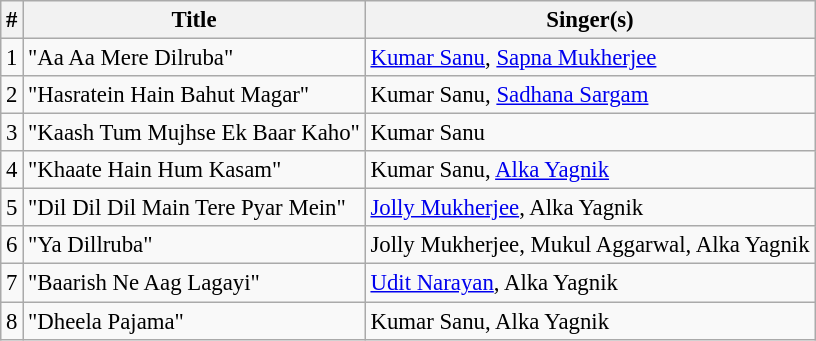<table class="wikitable" style="font-size:95%;">
<tr>
<th>#</th>
<th>Title</th>
<th>Singer(s)</th>
</tr>
<tr>
<td>1</td>
<td>"Aa Aa Mere Dilruba"</td>
<td><a href='#'>Kumar Sanu</a>, <a href='#'>Sapna Mukherjee</a></td>
</tr>
<tr>
<td>2</td>
<td>"Hasratein Hain Bahut Magar"</td>
<td>Kumar Sanu, <a href='#'>Sadhana Sargam</a></td>
</tr>
<tr>
<td>3</td>
<td>"Kaash Tum Mujhse Ek Baar Kaho"</td>
<td>Kumar Sanu</td>
</tr>
<tr>
<td>4</td>
<td>"Khaate Hain Hum Kasam"</td>
<td>Kumar Sanu, <a href='#'>Alka Yagnik</a></td>
</tr>
<tr>
<td>5</td>
<td>"Dil Dil Dil Main Tere Pyar Mein"</td>
<td><a href='#'>Jolly Mukherjee</a>, Alka Yagnik</td>
</tr>
<tr>
<td>6</td>
<td>"Ya Dillruba"</td>
<td>Jolly Mukherjee, Mukul Aggarwal, Alka Yagnik</td>
</tr>
<tr>
<td>7</td>
<td>"Baarish Ne Aag Lagayi"</td>
<td><a href='#'>Udit Narayan</a>, Alka Yagnik</td>
</tr>
<tr>
<td>8</td>
<td>"Dheela Pajama"</td>
<td>Kumar Sanu, Alka Yagnik</td>
</tr>
</table>
